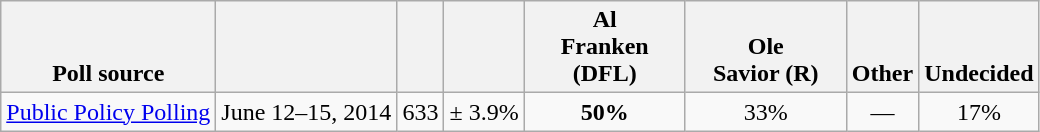<table class="wikitable" style="text-align:center">
<tr valign= bottom>
<th>Poll source</th>
<th></th>
<th></th>
<th></th>
<th style="width:100px;">Al<br>Franken (DFL)</th>
<th style="width:100px;">Ole<br>Savior (R)</th>
<th>Other</th>
<th>Undecided</th>
</tr>
<tr>
<td align=left><a href='#'>Public Policy Polling</a></td>
<td>June 12–15, 2014</td>
<td>633</td>
<td>± 3.9%</td>
<td><strong>50%</strong></td>
<td>33%</td>
<td>—</td>
<td>17%</td>
</tr>
</table>
